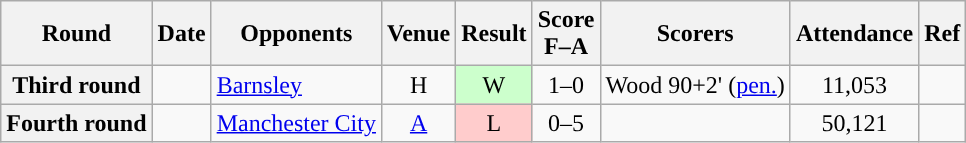<table class="wikitable plainrowheaders sortable" style="text-align:center">
<tr>
<th scope="col">Round</th>
<th scope="col">Date</th>
<th scope="col">Opponents</th>
<th scope="col">Venue</th>
<th scope="col">Result</th>
<th scope="col">Score<br>F–A</th>
<th scope="col" class="unsortable">Scorers</th>
<th scope="col">Attendance</th>
<th scope="col" class="unsortable">Ref</th>
</tr>
<tr>
<th scope="row">Third round</th>
<td align="left"></td>
<td align="left"><a href='#'>Barnsley</a></td>
<td>H</td>
<td bgcolor="#ccffcc">W</td>
<td>1–0</td>
<td>Wood 90+2' (<a href='#'>pen.</a>)</td>
<td>11,053</td>
<td></td>
</tr>
<tr>
<th scope="row">Fourth round</th>
<td align="left"></td>
<td align="left"><a href='#'>Manchester City</a></td>
<td><a href='#'>A</a></td>
<td bgcolor="#ffcccc">L</td>
<td>0–5</td>
<td></td>
<td>50,121</td>
<td></td>
</tr>
</table>
